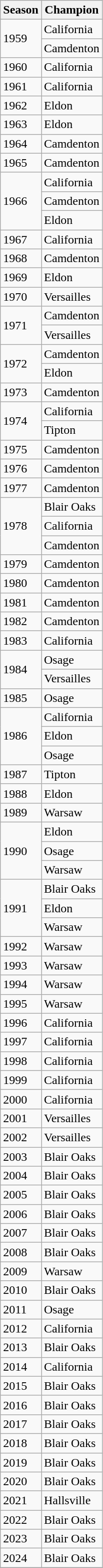<table class="wikitable sortable">
<tr>
<th>Season</th>
<th>Champion</th>
</tr>
<tr>
<td rowspan = 2>1959</td>
<td>California</td>
</tr>
<tr>
<td>Camdenton</td>
</tr>
<tr>
<td>1960</td>
<td>California</td>
</tr>
<tr>
<td>1961</td>
<td>California</td>
</tr>
<tr>
<td>1962</td>
<td>Eldon</td>
</tr>
<tr>
<td>1963</td>
<td>Eldon</td>
</tr>
<tr>
<td>1964</td>
<td>Camdenton</td>
</tr>
<tr>
<td>1965</td>
<td>Camdenton</td>
</tr>
<tr>
<td rowspan = 3>1966</td>
<td>California</td>
</tr>
<tr>
<td>Camdenton</td>
</tr>
<tr>
<td>Eldon</td>
</tr>
<tr>
<td>1967</td>
<td>California</td>
</tr>
<tr>
<td>1968</td>
<td>Camdenton</td>
</tr>
<tr>
<td>1969</td>
<td>Eldon</td>
</tr>
<tr>
<td>1970</td>
<td>Versailles</td>
</tr>
<tr>
<td rowspan = 2>1971</td>
<td>Camdenton</td>
</tr>
<tr>
<td>Versailles</td>
</tr>
<tr>
<td rowspan = 2>1972</td>
<td>Camdenton</td>
</tr>
<tr>
<td>Eldon</td>
</tr>
<tr>
<td>1973</td>
<td>Camdenton</td>
</tr>
<tr>
<td rowspan = 2>1974</td>
<td>California</td>
</tr>
<tr>
<td>Tipton</td>
</tr>
<tr>
<td>1975</td>
<td>Camdenton</td>
</tr>
<tr>
<td>1976</td>
<td>Camdenton</td>
</tr>
<tr>
<td>1977</td>
<td>Camdenton</td>
</tr>
<tr>
<td rowspan = 3>1978</td>
<td>Blair Oaks</td>
</tr>
<tr>
<td>California</td>
</tr>
<tr>
<td>Camdenton</td>
</tr>
<tr>
<td>1979</td>
<td>Camdenton</td>
</tr>
<tr>
<td>1980</td>
<td>Camdenton</td>
</tr>
<tr>
<td>1981</td>
<td>Camdenton</td>
</tr>
<tr>
<td>1982</td>
<td>Camdenton</td>
</tr>
<tr>
<td>1983</td>
<td>California</td>
</tr>
<tr>
<td rowspan = 2>1984</td>
<td>Osage</td>
</tr>
<tr>
<td>Versailles</td>
</tr>
<tr>
<td>1985</td>
<td>Osage</td>
</tr>
<tr>
<td rowspan = 3>1986</td>
<td>California</td>
</tr>
<tr>
<td>Eldon</td>
</tr>
<tr>
<td>Osage</td>
</tr>
<tr>
<td>1987</td>
<td>Tipton</td>
</tr>
<tr>
<td>1988</td>
<td>Eldon</td>
</tr>
<tr>
<td>1989</td>
<td>Warsaw</td>
</tr>
<tr>
<td rowspan = 3>1990</td>
<td>Eldon</td>
</tr>
<tr>
<td>Osage</td>
</tr>
<tr>
<td>Warsaw</td>
</tr>
<tr>
<td rowspan = 3>1991</td>
<td>Blair Oaks</td>
</tr>
<tr>
<td>Eldon</td>
</tr>
<tr>
<td>Warsaw</td>
</tr>
<tr>
<td>1992</td>
<td>Warsaw</td>
</tr>
<tr>
<td>1993</td>
<td>Warsaw</td>
</tr>
<tr>
<td>1994</td>
<td>Warsaw</td>
</tr>
<tr>
<td>1995</td>
<td>Warsaw</td>
</tr>
<tr>
<td>1996</td>
<td>California</td>
</tr>
<tr>
<td>1997</td>
<td>California</td>
</tr>
<tr>
<td>1998</td>
<td>California</td>
</tr>
<tr>
<td>1999</td>
<td>California</td>
</tr>
<tr>
<td>2000</td>
<td>California</td>
</tr>
<tr>
<td>2001</td>
<td>Versailles</td>
</tr>
<tr>
<td>2002</td>
<td>Versailles</td>
</tr>
<tr>
<td>2003</td>
<td>Blair Oaks</td>
</tr>
<tr>
<td>2004</td>
<td>Blair Oaks</td>
</tr>
<tr>
<td>2005</td>
<td>Blair Oaks</td>
</tr>
<tr>
<td>2006</td>
<td>Blair Oaks</td>
</tr>
<tr>
<td>2007</td>
<td>Blair Oaks</td>
</tr>
<tr>
<td>2008</td>
<td>Blair Oaks</td>
</tr>
<tr>
<td>2009</td>
<td>Warsaw</td>
</tr>
<tr>
<td>2010</td>
<td>Blair Oaks</td>
</tr>
<tr>
<td>2011</td>
<td>Osage</td>
</tr>
<tr>
<td>2012</td>
<td>California</td>
</tr>
<tr>
<td>2013</td>
<td>Blair Oaks</td>
</tr>
<tr>
<td>2014</td>
<td>California</td>
</tr>
<tr>
<td>2015</td>
<td>Blair Oaks</td>
</tr>
<tr>
<td>2016</td>
<td>Blair Oaks</td>
</tr>
<tr>
<td>2017</td>
<td>Blair Oaks</td>
</tr>
<tr>
<td>2018</td>
<td>Blair Oaks</td>
</tr>
<tr>
<td>2019</td>
<td>Blair Oaks</td>
</tr>
<tr>
<td>2020</td>
<td>Blair Oaks</td>
</tr>
<tr>
<td>2021</td>
<td>Hallsville</td>
</tr>
<tr>
<td>2022</td>
<td>Blair Oaks</td>
</tr>
<tr>
<td>2023</td>
<td>Blair Oaks</td>
</tr>
<tr>
<td>2024</td>
<td>Blair Oaks</td>
</tr>
<tr>
</tr>
</table>
